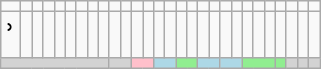<table class="wikitable" style="text-align:center;">
<tr>
<td></td>
<td></td>
<td></td>
<td></td>
<td></td>
<td></td>
<td></td>
<td></td>
<td></td>
<td></td>
<td></td>
<td></td>
<td></td>
<td></td>
<td></td>
<td></td>
<td></td>
<td></td>
<td></td>
<td></td>
<td></td>
<td></td>
<td></td>
<td></td>
<td></td>
<td></td>
<td></td>
<td></td>
</tr>
<tr>
<td><big>ʾ</big></td>
<td></td>
<td></td>
<td></td>
<td></td>
<td></td>
<td></td>
<td></td>
<td></td>
<td></td>
<td></td>
<td></td>
<td></td>
<td></td>
<td></td>
<td></td>
<td></td>
<td><big></big></td>
<td></td>
<td></td>
<td></td>
<td></td>
<td></td>
<td></td>
<td></td>
<td></td>
<td></td>
<td></td>
</tr>
<tr>
<td colspan="9" bgcolor="lightgrey"></td>
<td colspan="2" bgcolor="lightgrey"></td>
<td colspan="2" bgcolor="pink"></td>
<td colspan="2" bgcolor="lightblue"></td>
<td colspan="2" bgcolor="lightgreen"></td>
<td colspan="2" bgcolor="lightblue"></td>
<td colspan="2" bgcolor="lightblue"></td>
<td colspan="3" bgcolor="lightgreen"></td>
<td colspan="1" bgcolor="lightgreen"></td>
<td colspan="1" bgcolor="lightgrey"></td>
<td colspan="1" bgcolor="lightgrey"></td>
<td colspan="1" bgcolor="lightgrey"></td>
</tr>
</table>
